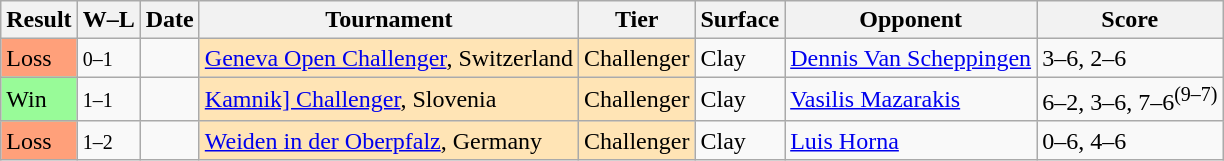<table class="sortable wikitable">
<tr>
<th>Result</th>
<th class="unsortable">W–L</th>
<th>Date</th>
<th>Tournament</th>
<th>Tier</th>
<th>Surface</th>
<th>Opponent</th>
<th class="unsortable">Score</th>
</tr>
<tr>
<td style="background:#ffa07a;">Loss</td>
<td><small>0–1</small></td>
<td></td>
<td style="background:moccasin;"><a href='#'>Geneva Open Challenger</a>, Switzerland</td>
<td style="background:moccasin;">Challenger</td>
<td>Clay</td>
<td> <a href='#'>Dennis Van Scheppingen</a></td>
<td>3–6, 2–6</td>
</tr>
<tr>
<td style="background:#98fb98;">Win</td>
<td><small>1–1</small></td>
<td></td>
<td style="background:moccasin;"><a href='#'>Kamnik] Challenger</a>, Slovenia</td>
<td style="background:moccasin;">Challenger</td>
<td>Clay</td>
<td> <a href='#'>Vasilis Mazarakis</a></td>
<td>6–2, 3–6, 7–6<sup>(9–7)</sup></td>
</tr>
<tr>
<td style="background:#ffa07a;">Loss</td>
<td><small>1–2</small></td>
<td></td>
<td style="background:moccasin;"><a href='#'>Weiden in der Oberpfalz</a>, Germany</td>
<td style="background:moccasin;">Challenger</td>
<td>Clay</td>
<td> <a href='#'>Luis Horna</a></td>
<td>0–6, 4–6</td>
</tr>
</table>
